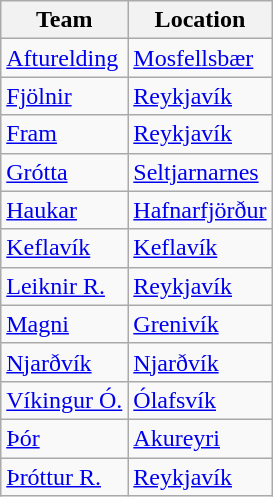<table class="wikitable sortable">
<tr>
<th>Team</th>
<th>Location</th>
</tr>
<tr>
<td><a href='#'>Afturelding</a></td>
<td><a href='#'>Mosfellsbær</a></td>
</tr>
<tr>
<td><a href='#'>Fjölnir</a></td>
<td><a href='#'>Reykjavík</a></td>
</tr>
<tr>
<td><a href='#'>Fram</a></td>
<td><a href='#'>Reykjavík</a></td>
</tr>
<tr>
<td><a href='#'>Grótta</a></td>
<td><a href='#'>Seltjarnarnes</a></td>
</tr>
<tr>
<td><a href='#'>Haukar</a></td>
<td><a href='#'>Hafnarfjörður</a></td>
</tr>
<tr>
<td><a href='#'>Keflavík</a></td>
<td><a href='#'>Keflavík</a></td>
</tr>
<tr>
<td><a href='#'>Leiknir R.</a></td>
<td><a href='#'>Reykjavík</a></td>
</tr>
<tr>
<td><a href='#'>Magni</a></td>
<td><a href='#'>Grenivík</a></td>
</tr>
<tr>
<td><a href='#'>Njarðvík</a></td>
<td><a href='#'>Njarðvík</a></td>
</tr>
<tr>
<td><a href='#'>Víkingur Ó.</a></td>
<td><a href='#'>Ólafsvík</a></td>
</tr>
<tr>
<td><a href='#'>Þór</a></td>
<td><a href='#'>Akureyri</a></td>
</tr>
<tr>
<td><a href='#'>Þróttur R.</a></td>
<td><a href='#'>Reykjavík</a></td>
</tr>
</table>
